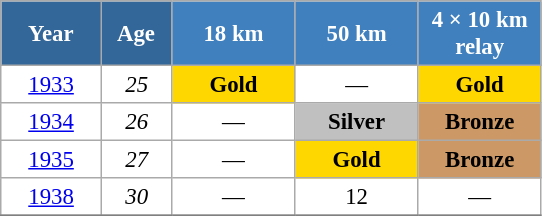<table class="wikitable" style="font-size:95%; text-align:center; border:grey solid 1px; border-collapse:collapse; background:#ffffff;">
<tr>
<th style="background-color:#369; color:white; width:60px;"> Year </th>
<th style="background-color:#369; color:white; width:40px;"> Age </th>
<th style="background-color:#4180be; color:white; width:75px;"> 18 km </th>
<th style="background-color:#4180be; color:white; width:75px;"> 50 km </th>
<th style="background-color:#4180be; color:white; width:75px;"> 4 × 10 km <br> relay </th>
</tr>
<tr>
<td><a href='#'>1933</a></td>
<td><em>25</em></td>
<td style="background:gold;"><strong>Gold</strong></td>
<td>—</td>
<td style="background:gold;"><strong>Gold</strong></td>
</tr>
<tr>
<td><a href='#'>1934</a></td>
<td><em>26</em></td>
<td>—</td>
<td style="background:silver;"><strong>Silver</strong></td>
<td bgcolor="cc9966"><strong>Bronze</strong></td>
</tr>
<tr>
<td><a href='#'>1935</a></td>
<td><em>27</em></td>
<td>—</td>
<td style="background:gold;"><strong>Gold</strong></td>
<td bgcolor="cc9966"><strong>Bronze</strong></td>
</tr>
<tr>
<td><a href='#'>1938</a></td>
<td><em>30</em></td>
<td>—</td>
<td>12</td>
<td>—</td>
</tr>
<tr>
</tr>
</table>
